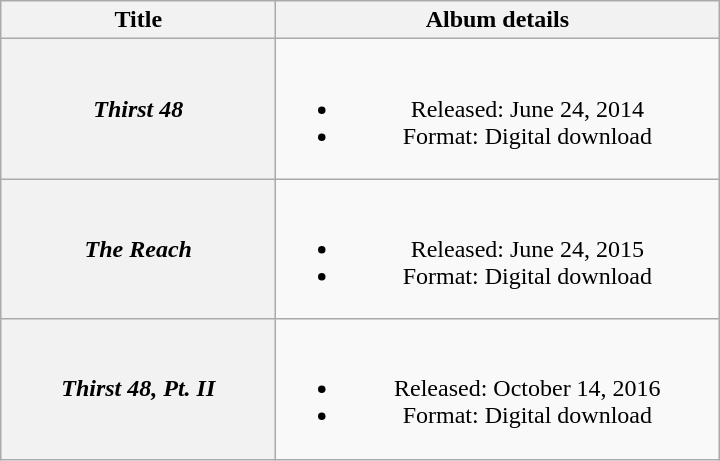<table class="wikitable plainrowheaders" style="text-align:center;">
<tr>
<th scope="col" style="width:11em;">Title</th>
<th scope="col" style="width:18em;">Album details</th>
</tr>
<tr>
<th scope="row"><em>Thirst 48</em></th>
<td><br><ul><li>Released: June 24, 2014</li><li>Format: Digital download</li></ul></td>
</tr>
<tr>
<th scope="row"><em>The Reach</em></th>
<td><br><ul><li>Released: June 24, 2015</li><li>Format: Digital download</li></ul></td>
</tr>
<tr>
<th scope="row"><em>Thirst 48, Pt. II</em></th>
<td><br><ul><li>Released: October 14, 2016</li><li>Format: Digital download</li></ul></td>
</tr>
</table>
